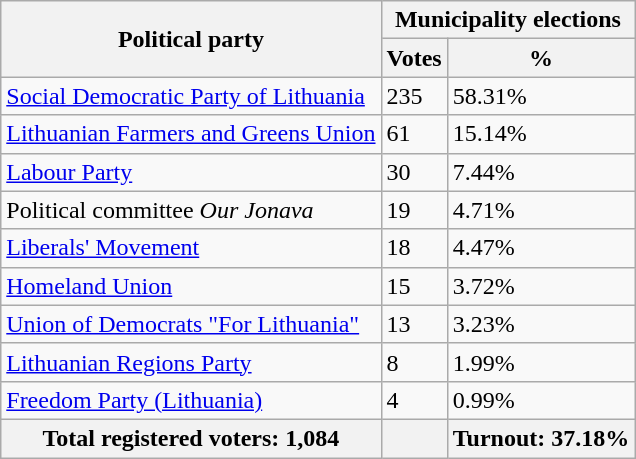<table class="wikitable">
<tr>
<th rowspan="2">Political party</th>
<th colspan="2">Municipality elections</th>
</tr>
<tr>
<th>Votes </th>
<th>%</th>
</tr>
<tr>
<td><a href='#'>Social Democratic Party of Lithuania</a></td>
<td>235</td>
<td>58.31%</td>
</tr>
<tr>
<td><a href='#'>Lithuanian Farmers and Greens Union</a></td>
<td>61</td>
<td>15.14%</td>
</tr>
<tr>
<td><a href='#'>Labour Party</a></td>
<td>30</td>
<td>7.44%</td>
</tr>
<tr>
<td>Political committee <em>Our Jonava</em></td>
<td>19</td>
<td>4.71%</td>
</tr>
<tr>
<td><a href='#'>Liberals' Movement</a></td>
<td>18</td>
<td>4.47%</td>
</tr>
<tr>
<td><a href='#'>Homeland Union</a></td>
<td>15</td>
<td>3.72%</td>
</tr>
<tr>
<td><a href='#'>Union of Democrats "For Lithuania"</a></td>
<td>13</td>
<td>3.23%</td>
</tr>
<tr>
<td><a href='#'>Lithuanian Regions Party</a></td>
<td>8</td>
<td>1.99%</td>
</tr>
<tr>
<td><a href='#'>Freedom Party (Lithuania)</a></td>
<td>4</td>
<td>0.99%</td>
</tr>
<tr>
<th>Total registered voters: 1,084</th>
<th></th>
<th>Turnout: 37.18%</th>
</tr>
</table>
